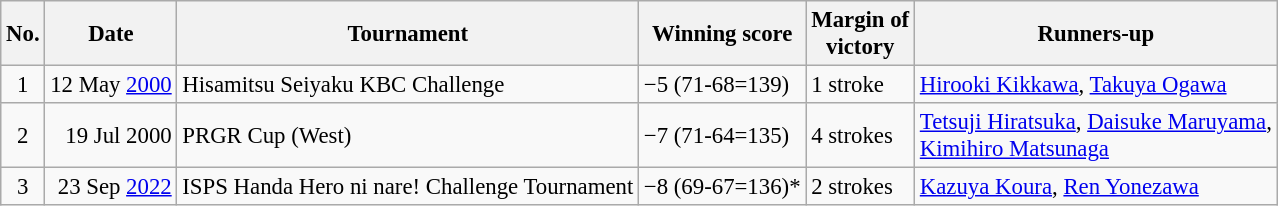<table class="wikitable" style="font-size:95%;">
<tr>
<th>No.</th>
<th>Date</th>
<th>Tournament</th>
<th>Winning score</th>
<th>Margin of<br>victory</th>
<th>Runners-up</th>
</tr>
<tr>
<td align=center>1</td>
<td align=right>12 May <a href='#'>2000</a></td>
<td>Hisamitsu Seiyaku KBC Challenge</td>
<td>−5 (71-68=139)</td>
<td>1 stroke</td>
<td> <a href='#'>Hirooki Kikkawa</a>,  <a href='#'>Takuya Ogawa</a></td>
</tr>
<tr>
<td align=center>2</td>
<td align=right>19 Jul 2000</td>
<td>PRGR Cup (West)</td>
<td>−7 (71-64=135)</td>
<td>4 strokes</td>
<td> <a href='#'>Tetsuji Hiratsuka</a>,  <a href='#'>Daisuke Maruyama</a>,<br> <a href='#'>Kimihiro Matsunaga</a></td>
</tr>
<tr>
<td align=center>3</td>
<td align=right>23 Sep <a href='#'>2022</a></td>
<td>ISPS Handa Hero ni nare! Challenge Tournament</td>
<td>−8 (69-67=136)*</td>
<td>2 strokes</td>
<td> <a href='#'>Kazuya Koura</a>,  <a href='#'>Ren Yonezawa</a></td>
</tr>
</table>
